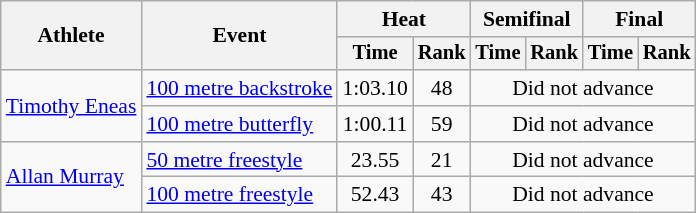<table class=wikitable style="font-size:90%">
<tr>
<th rowspan="2">Athlete</th>
<th rowspan="2">Event</th>
<th colspan="2">Heat</th>
<th colspan="2">Semifinal</th>
<th colspan="2">Final</th>
</tr>
<tr style="font-size:95%">
<th>Time</th>
<th>Rank</th>
<th>Time</th>
<th>Rank</th>
<th>Time</th>
<th>Rank</th>
</tr>
<tr align=center>
<td style="text-align:left;" rowspan="2"><a href='#'>Timothy Eneas</a></td>
<td align=left><a href='#'>100 metre backstroke</a></td>
<td align=center>1:03.10</td>
<td align=center>48</td>
<td colspan="4" style="text-align:center;">Did not advance</td>
</tr>
<tr>
<td align=left><a href='#'>100 metre butterfly</a></td>
<td align=center>1:00.11</td>
<td align=center>59</td>
<td colspan="4" style="text-align:center;">Did not advance</td>
</tr>
<tr align=center>
<td style="text-align:left;" rowspan="2"><a href='#'>Allan Murray</a></td>
<td align=left><a href='#'>50 metre freestyle</a></td>
<td align=center>23.55</td>
<td align=center>21</td>
<td colspan="4" style="text-align:center;">Did not advance</td>
</tr>
<tr>
<td align=left><a href='#'>100 metre freestyle</a></td>
<td align=center>52.43</td>
<td align=center>43</td>
<td colspan="4" style="text-align:center;">Did not advance</td>
</tr>
</table>
